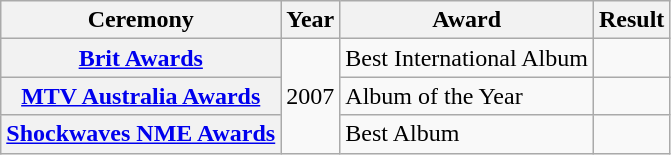<table class="wikitable plainrowheaders">
<tr>
<th scope="col">Ceremony</th>
<th scope="col">Year</th>
<th scope="col">Award</th>
<th scope="col">Result</th>
</tr>
<tr>
<th scope="row"><a href='#'>Brit Awards</a></th>
<td rowspan="3">2007</td>
<td>Best International Album</td>
<td></td>
</tr>
<tr>
<th scope="row"><a href='#'>MTV Australia Awards</a></th>
<td>Album of the Year</td>
<td></td>
</tr>
<tr>
<th scope="row"><a href='#'>Shockwaves NME Awards</a></th>
<td>Best Album</td>
<td></td>
</tr>
</table>
